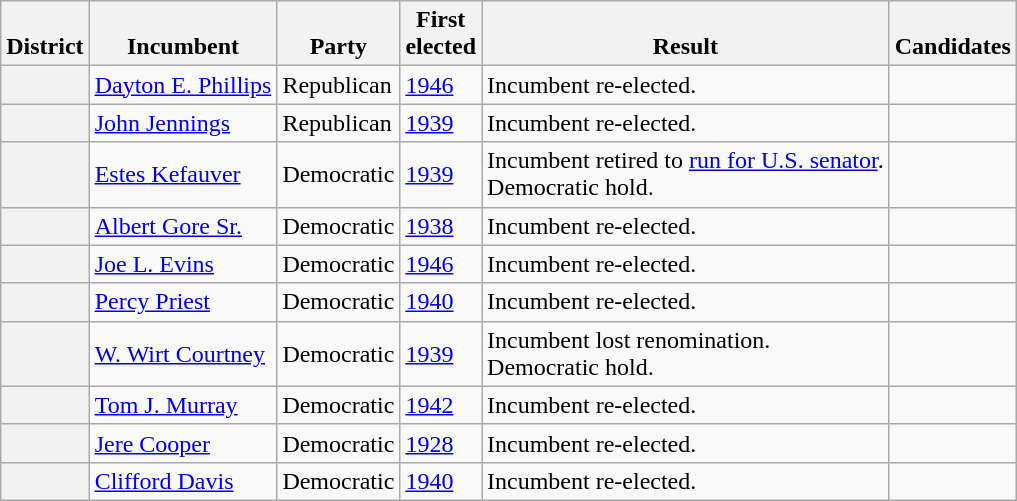<table class=wikitable>
<tr valign=bottom>
<th>District</th>
<th>Incumbent</th>
<th>Party</th>
<th>First<br>elected</th>
<th>Result</th>
<th>Candidates</th>
</tr>
<tr>
<th></th>
<td><a href='#'>Dayton E. Phillips</a></td>
<td>Republican</td>
<td><a href='#'>1946</a></td>
<td>Incumbent re-elected.</td>
<td nowrap></td>
</tr>
<tr>
<th></th>
<td><a href='#'>John Jennings</a></td>
<td>Republican</td>
<td><a href='#'>1939 </a></td>
<td>Incumbent re-elected.</td>
<td nowrap></td>
</tr>
<tr>
<th></th>
<td><a href='#'>Estes Kefauver</a></td>
<td>Democratic</td>
<td><a href='#'>1939 </a></td>
<td>Incumbent retired to <a href='#'>run for U.S. senator</a>.<br>Democratic hold.</td>
<td nowrap></td>
</tr>
<tr>
<th></th>
<td><a href='#'>Albert Gore Sr.</a></td>
<td>Democratic</td>
<td><a href='#'>1938</a></td>
<td>Incumbent re-elected.</td>
<td nowrap></td>
</tr>
<tr>
<th></th>
<td><a href='#'>Joe L. Evins</a></td>
<td>Democratic</td>
<td><a href='#'>1946</a></td>
<td>Incumbent re-elected.</td>
<td nowrap></td>
</tr>
<tr>
<th></th>
<td><a href='#'>Percy Priest</a></td>
<td>Democratic</td>
<td><a href='#'>1940</a></td>
<td>Incumbent re-elected.</td>
<td nowrap></td>
</tr>
<tr>
<th></th>
<td><a href='#'>W. Wirt Courtney</a></td>
<td>Democratic</td>
<td><a href='#'>1939 </a></td>
<td>Incumbent lost renomination.<br>Democratic hold.</td>
<td nowrap></td>
</tr>
<tr>
<th></th>
<td><a href='#'>Tom J. Murray</a></td>
<td>Democratic</td>
<td><a href='#'>1942</a></td>
<td>Incumbent re-elected.</td>
<td nowrap></td>
</tr>
<tr>
<th></th>
<td><a href='#'>Jere Cooper</a></td>
<td>Democratic</td>
<td><a href='#'>1928</a></td>
<td>Incumbent re-elected.</td>
<td nowrap></td>
</tr>
<tr>
<th></th>
<td><a href='#'>Clifford Davis</a></td>
<td>Democratic</td>
<td><a href='#'>1940</a></td>
<td>Incumbent re-elected.</td>
<td nowrap></td>
</tr>
</table>
